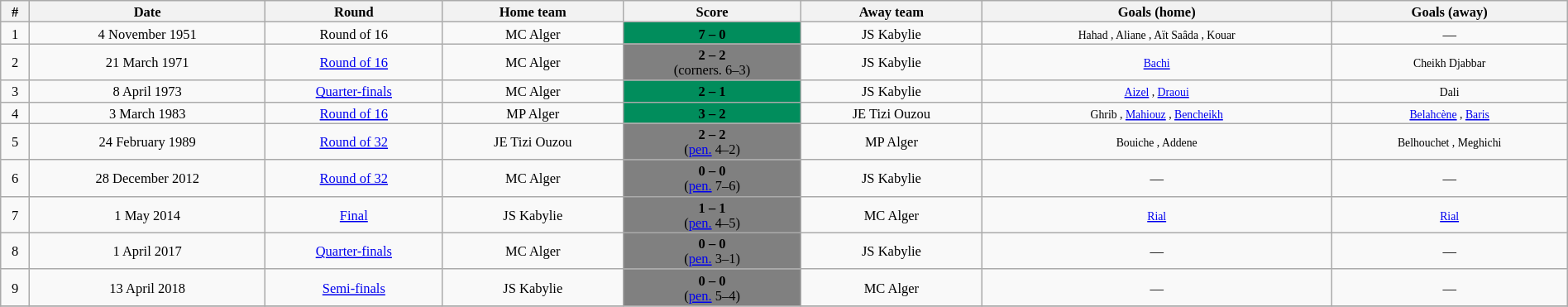<table class="wikitable" style="width:100%; margin:0 left; font-size: 11px; text-align:center">
<tr>
<th>#</th>
<th>Date</th>
<th>Round</th>
<th>Home team</th>
<th>Score</th>
<th>Away team</th>
<th>Goals (home)</th>
<th>Goals (away)</th>
</tr>
<tr>
<td>1</td>
<td>4 November 1951</td>
<td>Round of 16</td>
<td>MC Alger</td>
<td style="background:#018d5c;"><span><strong>7 – 0</strong></span></td>
<td>JS Kabylie</td>
<td><small>Hahad , Aliane , Aït Saâda , Kouar </small></td>
<td>—</td>
</tr>
<tr>
<td>2</td>
<td>21 March 1971</td>
<td><a href='#'>Round of 16</a></td>
<td>MC Alger</td>
<td style="background:gray"><span><strong>2 – 2</strong><br>(corners. 6–3)</span></td>
<td>JS Kabylie</td>
<td><small><a href='#'>Bachi</a> </small></td>
<td><small>Cheikh  Djabbar </small></td>
</tr>
<tr>
<td>3</td>
<td>8 April 1973</td>
<td><a href='#'>Quarter-finals</a></td>
<td>MC Alger</td>
<td style="background:#018d5c;"><span><strong>2 – 1</strong></span></td>
<td>JS Kabylie</td>
<td><small><a href='#'>Aizel</a> , <a href='#'>Draoui</a> </small></td>
<td><small>Dali </small></td>
</tr>
<tr>
<td>4</td>
<td>3 March 1983</td>
<td><a href='#'>Round of 16</a></td>
<td>MP Alger</td>
<td style="background:#018d5c;"><span><strong>3 – 2</strong></span></td>
<td>JE Tizi Ouzou</td>
<td><small>Ghrib , <a href='#'>Mahiouz</a> , <a href='#'>Bencheikh</a> </small></td>
<td><small><a href='#'>Belahcène</a> , <a href='#'>Baris</a> </small></td>
</tr>
<tr>
<td>5</td>
<td>24 February 1989</td>
<td><a href='#'>Round of 32</a></td>
<td>JE Tizi Ouzou</td>
<td style="background:gray"><span><strong>2 – 2</strong><br>(<a href='#'>pen.</a> 4–2)</span></td>
<td>MP Alger</td>
<td><small>Bouiche , Addene </small></td>
<td><small>Belhouchet , Meghichi </small></td>
</tr>
<tr>
<td>6</td>
<td>28 December 2012</td>
<td><a href='#'>Round of 32</a></td>
<td>MC Alger</td>
<td style="background:gray"><span><strong>0 – 0</strong><br>(<a href='#'>pen.</a> 7–6)</span></td>
<td>JS Kabylie</td>
<td>—</td>
<td>—</td>
</tr>
<tr>
<td>7</td>
<td>1 May 2014</td>
<td><a href='#'>Final</a></td>
<td>JS Kabylie</td>
<td style="background:gray"><span><strong>1 – 1</strong><br>(<a href='#'>pen.</a> 4–5)</span></td>
<td>MC Alger</td>
<td><small><a href='#'>Rial</a> </small></td>
<td><small><a href='#'>Rial</a> </small></td>
</tr>
<tr>
<td>8</td>
<td>1 April 2017</td>
<td><a href='#'>Quarter-finals</a></td>
<td>MC Alger</td>
<td style="background:gray"><span><strong>0 – 0</strong><br>(<a href='#'>pen.</a> 3–1)</span></td>
<td>JS Kabylie</td>
<td>—</td>
<td>—</td>
</tr>
<tr>
<td>9</td>
<td>13 April 2018</td>
<td><a href='#'>Semi-finals</a></td>
<td>JS Kabylie</td>
<td style="background:gray"><span><strong>0 – 0</strong><br>(<a href='#'>pen.</a> 5–4)</span></td>
<td>MC Alger</td>
<td>—</td>
<td>—</td>
</tr>
<tr>
</tr>
</table>
